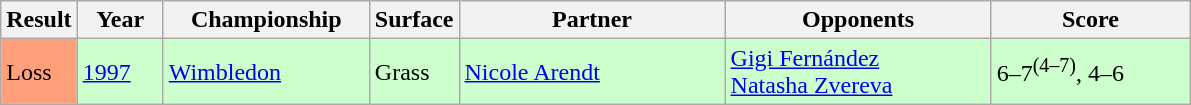<table class="sortable wikitable">
<tr>
<th style="width:40px">Result</th>
<th style="width:50px">Year</th>
<th style="width:130px">Championship</th>
<th style="width:50px">Surface</th>
<th style="width:170px">Partner</th>
<th style="width:170px">Opponents</th>
<th style="width:125px"  class="unsortable">Score</th>
</tr>
<tr style="background:#cfc;">
<td style="background:#ffa07a;">Loss</td>
<td><a href='#'>1997</a></td>
<td><a href='#'>Wimbledon</a></td>
<td>Grass</td>
<td> <a href='#'>Nicole Arendt</a></td>
<td> <a href='#'>Gigi Fernández</a> <br>  <a href='#'>Natasha Zvereva</a></td>
<td>6–7<sup>(4–7)</sup>, 4–6</td>
</tr>
</table>
